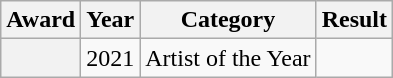<table class="wikitable sortable plainrowheaders">
<tr>
<th scope="col">Award</th>
<th scope="col">Year</th>
<th scope="col">Category</th>
<th scope="col">Result</th>
</tr>
<tr>
<th scope="row"> </th>
<td>2021</td>
<td>Artist of the Year</td>
<td></td>
</tr>
</table>
